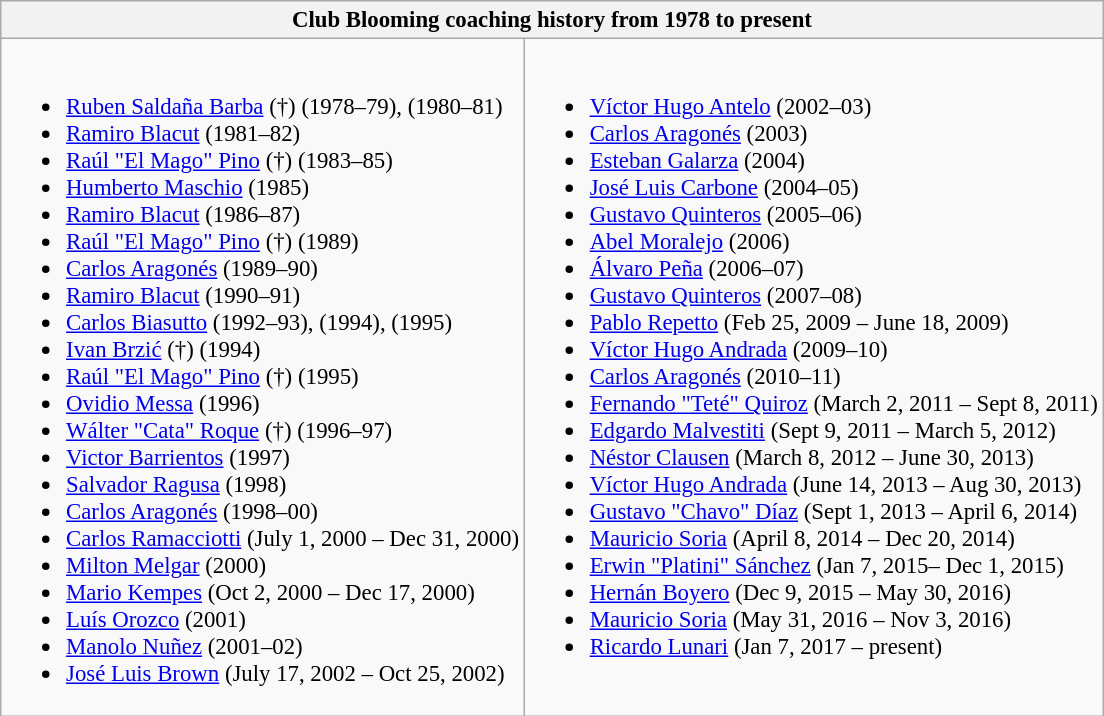<table class="wikitable centre" style="font-size:95%">
<tr>
<th scope=col colspan=2 align=center>Club Blooming coaching history from 1978 to present</th>
</tr>
<tr style="vertical-align: top;">
<td><br><ul><li> <a href='#'>Ruben Saldaña Barba</a> (†) (1978–79), (1980–81)</li><li> <a href='#'>Ramiro Blacut</a> (1981–82)</li><li> <a href='#'>Raúl "El Mago" Pino</a> (†) (1983–85)</li><li> <a href='#'>Humberto Maschio</a> (1985)</li><li> <a href='#'>Ramiro Blacut</a> (1986–87)</li><li> <a href='#'>Raúl "El Mago" Pino</a> (†) (1989)</li><li> <a href='#'>Carlos Aragonés</a> (1989–90)</li><li> <a href='#'>Ramiro Blacut</a> (1990–91)</li><li> <a href='#'>Carlos Biasutto</a> (1992–93), (1994), (1995)</li><li> <a href='#'>Ivan Brzić</a> (†) (1994)</li><li> <a href='#'>Raúl "El Mago" Pino</a> (†) (1995)</li><li> <a href='#'>Ovidio Messa</a> (1996)</li><li> <a href='#'>Wálter "Cata" Roque</a> (†) (1996–97)</li><li> <a href='#'>Victor Barrientos</a> (1997)</li><li> <a href='#'>Salvador Ragusa</a> (1998)</li><li> <a href='#'>Carlos Aragonés</a> (1998–00)</li><li> <a href='#'>Carlos Ramacciotti</a> (July 1, 2000 – Dec 31, 2000)</li><li> <a href='#'>Milton Melgar</a> (2000)</li><li> <a href='#'>Mario Kempes</a> (Oct 2, 2000 – Dec 17, 2000)</li><li> <a href='#'>Luís Orozco</a> (2001)</li><li> <a href='#'>Manolo Nuñez</a> (2001–02)</li><li> <a href='#'>José Luis Brown</a> (July 17, 2002 – Oct 25, 2002)</li></ul></td>
<td><br><ul><li> <a href='#'>Víctor Hugo Antelo</a> (2002–03)</li><li> <a href='#'>Carlos Aragonés</a> (2003)</li><li> <a href='#'>Esteban Galarza</a> (2004)</li><li> <a href='#'>José Luis Carbone</a> (2004–05)</li><li> <a href='#'>Gustavo Quinteros</a> (2005–06)</li><li> <a href='#'>Abel Moralejo</a> (2006)</li><li> <a href='#'>Álvaro Peña</a> (2006–07)</li><li> <a href='#'>Gustavo Quinteros</a> (2007–08)</li><li> <a href='#'>Pablo Repetto</a> (Feb 25, 2009 – June 18, 2009)</li><li> <a href='#'>Víctor Hugo Andrada</a> (2009–10)</li><li> <a href='#'>Carlos Aragonés</a> (2010–11)</li><li> <a href='#'>Fernando "Teté" Quiroz</a> (March 2, 2011 – Sept 8, 2011)</li><li> <a href='#'>Edgardo Malvestiti</a> (Sept 9, 2011 – March 5, 2012)</li><li> <a href='#'>Néstor Clausen</a> (March 8, 2012 – June 30, 2013)</li><li> <a href='#'>Víctor Hugo Andrada</a> (June 14, 2013 – Aug 30, 2013)</li><li> <a href='#'>Gustavo "Chavo" Díaz</a> (Sept 1, 2013 – April 6, 2014)</li><li> <a href='#'>Mauricio Soria</a> (April 8, 2014 – Dec 20, 2014)</li><li> <a href='#'>Erwin "Platini" Sánchez</a> (Jan 7, 2015– Dec 1, 2015)</li><li> <a href='#'>Hernán Boyero</a> (Dec 9, 2015 – May 30, 2016)</li><li> <a href='#'>Mauricio Soria</a> (May 31, 2016 – Nov 3, 2016)</li><li> <a href='#'>Ricardo Lunari</a> (Jan 7, 2017 – present)</li></ul></td>
</tr>
</table>
